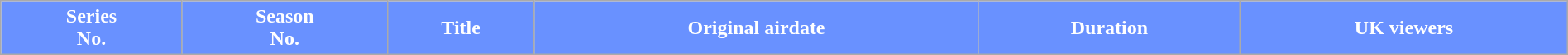<table class="wikitable plainrowheaders" style="width:100%; background:#fff;">
<tr style="color:white">
<th style="background:#6991FF;">Series<br>No.</th>
<th style="background:#6991FF;">Season<br>No.</th>
<th style="background:#6991FF;">Title</th>
<th style="background:#6991FF;">Original airdate</th>
<th style="background:#6991FF;">Duration</th>
<th style="background:#6991FF;">UK viewers<br>









</th>
</tr>
</table>
